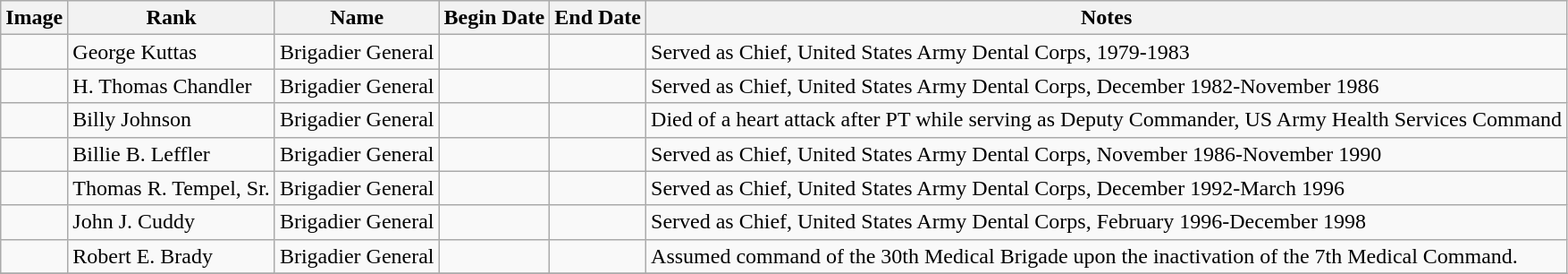<table class="wikitable sortable">
<tr>
<th class=unsortable>Image</th>
<th class=unsortable>Rank</th>
<th>Name</th>
<th>Begin Date</th>
<th>End Date</th>
<th class=unsortable>Notes</th>
</tr>
<tr>
<td></td>
<td>George Kuttas</td>
<td>Brigadier General</td>
<td></td>
<td></td>
<td>Served as Chief, United States Army Dental Corps, 1979-1983</td>
</tr>
<tr>
<td></td>
<td>H. Thomas Chandler</td>
<td>Brigadier General</td>
<td></td>
<td></td>
<td>Served as Chief, United States Army Dental Corps, December 1982-November 1986</td>
</tr>
<tr>
<td></td>
<td>Billy Johnson</td>
<td>Brigadier General</td>
<td></td>
<td></td>
<td>Died of a heart attack after PT while serving as Deputy Commander, US Army Health Services Command</td>
</tr>
<tr>
<td></td>
<td>Billie B. Leffler</td>
<td>Brigadier General</td>
<td></td>
<td></td>
<td>Served as Chief, United States Army Dental Corps, November 1986-November 1990</td>
</tr>
<tr>
<td></td>
<td>Thomas R. Tempel, Sr.</td>
<td>Brigadier General</td>
<td></td>
<td></td>
<td>Served as Chief, United States Army Dental Corps, December 1992-March 1996</td>
</tr>
<tr>
<td></td>
<td>John J. Cuddy</td>
<td>Brigadier General</td>
<td></td>
<td></td>
<td>Served as Chief, United States Army Dental Corps, February 1996-December 1998</td>
</tr>
<tr>
<td></td>
<td>Robert E. Brady</td>
<td>Brigadier General</td>
<td></td>
<td></td>
<td>Assumed command of the 30th Medical Brigade upon the inactivation of the 7th Medical Command.</td>
</tr>
<tr>
</tr>
</table>
